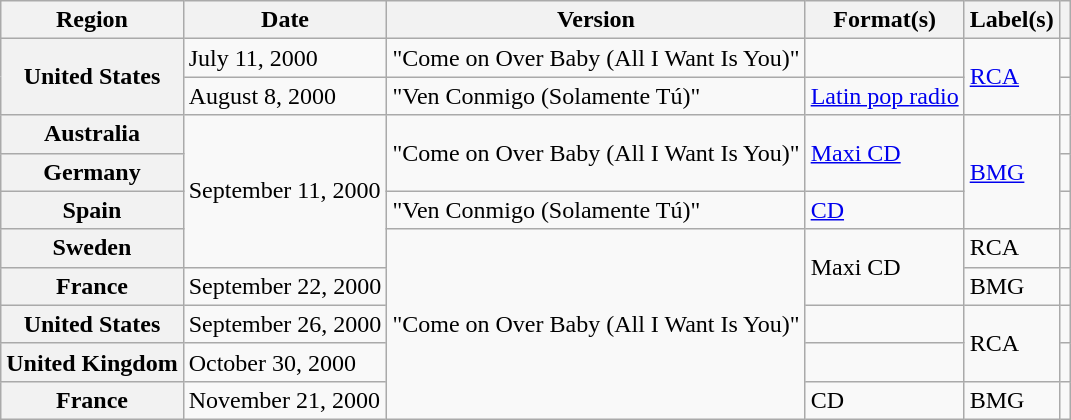<table class="wikitable plainrowheaders">
<tr>
<th scope="col">Region</th>
<th scope="col">Date</th>
<th scope="col">Version</th>
<th scope="col">Format(s)</th>
<th scope="col">Label(s)</th>
<th scope="col"></th>
</tr>
<tr>
<th scope="row" rowspan="2">United States</th>
<td>July 11, 2000</td>
<td>"Come on Over Baby (All I Want Is You)"</td>
<td></td>
<td rowspan="2"><a href='#'>RCA</a></td>
<td align="center"></td>
</tr>
<tr>
<td>August 8, 2000</td>
<td>"Ven Conmigo (Solamente Tú)"</td>
<td><a href='#'>Latin pop radio</a></td>
<td></td>
</tr>
<tr>
<th scope="row">Australia</th>
<td rowspan="4">September 11, 2000</td>
<td rowspan="2">"Come on Over Baby (All I Want Is You)"</td>
<td rowspan="2"><a href='#'>Maxi CD</a></td>
<td rowspan="3"><a href='#'>BMG</a></td>
<td></td>
</tr>
<tr>
<th scope="row">Germany</th>
<td></td>
</tr>
<tr>
<th scope="row">Spain</th>
<td>"Ven Conmigo (Solamente Tú)"</td>
<td><a href='#'>CD</a></td>
<td></td>
</tr>
<tr>
<th scope="row">Sweden</th>
<td rowspan="6">"Come on Over Baby (All I Want Is You)"</td>
<td rowspan="2">Maxi CD</td>
<td>RCA</td>
<td></td>
</tr>
<tr>
<th scope="row">France</th>
<td>September 22, 2000</td>
<td>BMG</td>
<td></td>
</tr>
<tr>
<th scope="row">United States</th>
<td>September 26, 2000</td>
<td></td>
<td rowspan="2">RCA</td>
<td align="center"></td>
</tr>
<tr>
<th scope="row">United Kingdom</th>
<td>October 30, 2000</td>
<td></td>
<td align="center"></td>
</tr>
<tr>
<th scope="row">France</th>
<td>November 21, 2000</td>
<td>CD</td>
<td rowspan="2">BMG</td>
<td></td>
</tr>
</table>
